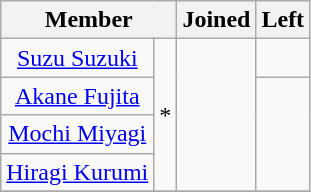<table class="wikitable sortable" style="text-align:center;">
<tr>
<th colspan="2">Member</th>
<th>Joined</th>
<th>Left</th>
</tr>
<tr>
<td><a href='#'>Suzu Suzuki</a></td>
<td rowspan=4>*</td>
<td rowspan=4></td>
<td></td>
</tr>
<tr>
<td><a href='#'>Akane Fujita</a></td>
<td rowspan=3></td>
</tr>
<tr>
<td><a href='#'>Mochi Miyagi</a></td>
</tr>
<tr>
<td><a href='#'>Hiragi Kurumi</a></td>
</tr>
<tr>
</tr>
</table>
